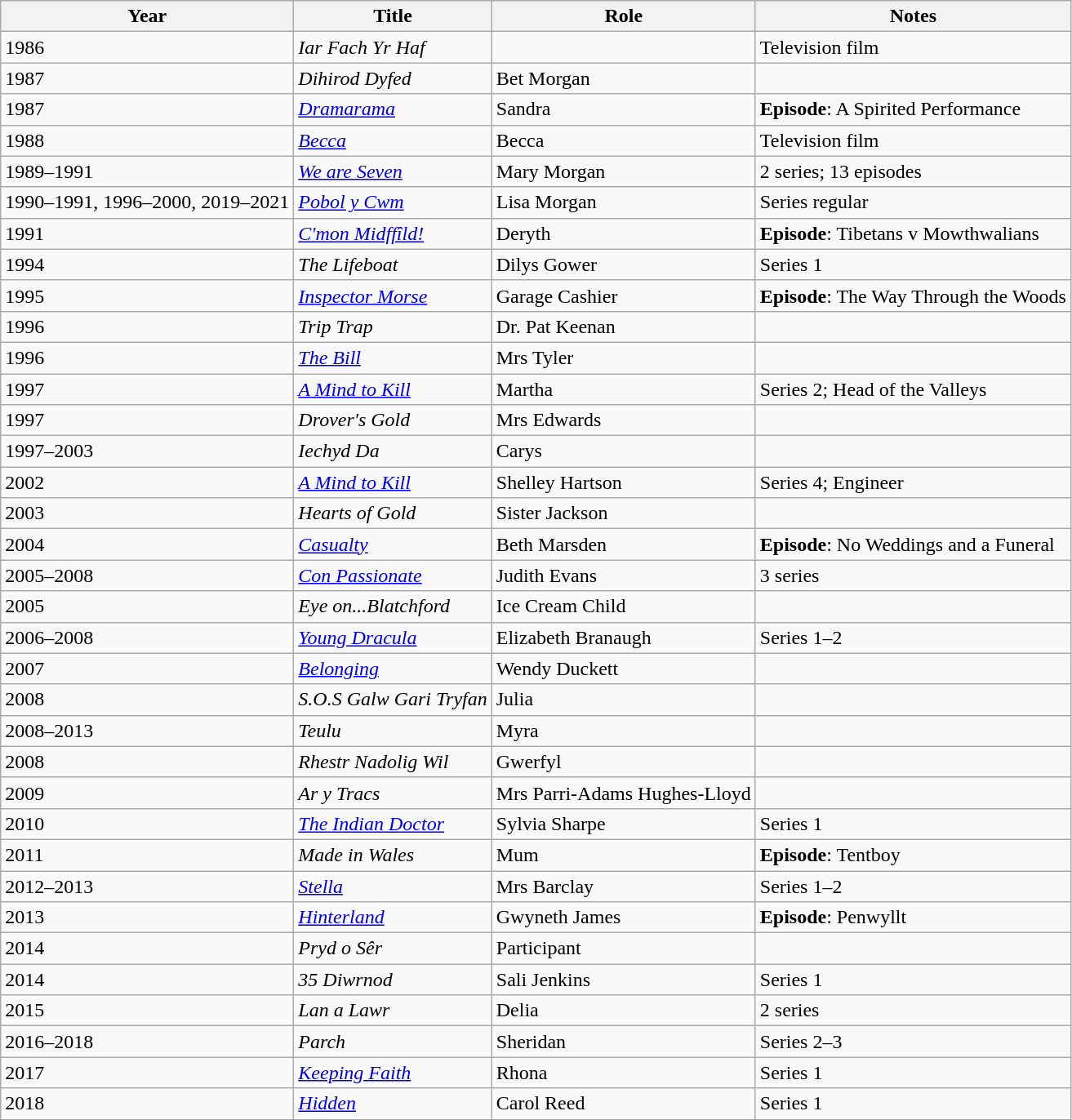<table class="wikitable">
<tr>
<th>Year</th>
<th>Title</th>
<th>Role</th>
<th class="unsortable">Notes</th>
</tr>
<tr>
<td>1986</td>
<td><em>Iar Fach Yr Haf</em></td>
<td></td>
<td>Television film</td>
</tr>
<tr>
<td>1987</td>
<td><em>Dihirod Dyfed</em></td>
<td>Bet Morgan</td>
<td></td>
</tr>
<tr>
<td>1987</td>
<td><em><a href='#'>Dramarama</a></em></td>
<td>Sandra</td>
<td><strong>Episode</strong>: A Spirited Performance</td>
</tr>
<tr>
<td>1988</td>
<td><em><a href='#'>Becca</a></em></td>
<td>Becca</td>
<td>Television film</td>
</tr>
<tr>
<td>1989–1991</td>
<td><em><a href='#'>We are Seven</a></em></td>
<td>Mary Morgan</td>
<td>2 series; 13 episodes</td>
</tr>
<tr>
<td>1990–1991, 1996–2000, 2019–2021</td>
<td><em><a href='#'>Pobol y Cwm</a></em></td>
<td>Lisa Morgan</td>
<td>Series regular</td>
</tr>
<tr>
<td>1991</td>
<td><em><a href='#'>C'mon Midffîld!</a></em></td>
<td>Deryth</td>
<td><strong>Episode</strong>: Tibetans v Mowthwalians</td>
</tr>
<tr>
<td>1994</td>
<td><em>The Lifeboat</em></td>
<td>Dilys Gower</td>
<td>Series 1</td>
</tr>
<tr>
<td>1995</td>
<td><em><a href='#'>Inspector Morse</a></em></td>
<td>Garage Cashier</td>
<td><strong>Episode</strong>: The Way Through the Woods</td>
</tr>
<tr>
<td>1996</td>
<td><em>Trip Trap</em></td>
<td>Dr. Pat Keenan</td>
<td></td>
</tr>
<tr>
<td>1996</td>
<td><em><a href='#'>The Bill</a></em></td>
<td>Mrs Tyler</td>
<td></td>
</tr>
<tr>
<td>1997</td>
<td><em><a href='#'>A Mind to Kill</a></em></td>
<td>Martha</td>
<td>Series 2; Head of the Valleys</td>
</tr>
<tr>
<td>1997</td>
<td><em>Drover's Gold</em></td>
<td>Mrs Edwards</td>
<td></td>
</tr>
<tr>
<td>1997–2003</td>
<td><em>Iechyd Da</em></td>
<td>Carys</td>
<td></td>
</tr>
<tr>
<td>2002</td>
<td><em><a href='#'>A Mind to Kill</a></em></td>
<td>Shelley Hartson</td>
<td>Series 4; Engineer</td>
</tr>
<tr>
<td>2003</td>
<td><em>Hearts of Gold</em></td>
<td>Sister Jackson</td>
<td></td>
</tr>
<tr>
<td>2004</td>
<td><em><a href='#'>Casualty</a></em></td>
<td>Beth Marsden</td>
<td><strong>Episode</strong>: No Weddings and a Funeral</td>
</tr>
<tr>
<td>2005–2008</td>
<td><em><a href='#'>Con Passionate</a></em></td>
<td>Judith Evans</td>
<td>3 series</td>
</tr>
<tr>
<td>2005</td>
<td><em>Eye on...Blatchford</em></td>
<td>Ice Cream Child</td>
<td></td>
</tr>
<tr>
<td>2006–2008</td>
<td><em><a href='#'>Young Dracula</a></em></td>
<td>Elizabeth Branaugh</td>
<td>Series 1–2</td>
</tr>
<tr>
<td>2007</td>
<td><em><a href='#'>Belonging</a></em></td>
<td>Wendy Duckett</td>
<td></td>
</tr>
<tr>
<td>2008</td>
<td><em>S.O.S Galw Gari Tryfan</em></td>
<td>Julia</td>
<td></td>
</tr>
<tr>
<td>2008–2013</td>
<td><em>Teulu</em></td>
<td>Myra</td>
<td></td>
</tr>
<tr>
<td>2008</td>
<td><em>Rhestr Nadolig Wil</em></td>
<td>Gwerfyl</td>
<td></td>
</tr>
<tr>
<td>2009</td>
<td><em>Ar y Tracs</em></td>
<td>Mrs Parri-Adams Hughes-Lloyd</td>
<td></td>
</tr>
<tr>
<td>2010</td>
<td><em><a href='#'>The Indian Doctor</a></em></td>
<td>Sylvia Sharpe</td>
<td>Series 1</td>
</tr>
<tr>
<td>2011</td>
<td><em>Made in Wales</em></td>
<td>Mum</td>
<td><strong>Episode</strong>: Tentboy</td>
</tr>
<tr>
<td>2012–2013</td>
<td><em><a href='#'>Stella</a></em></td>
<td>Mrs Barclay</td>
<td>Series 1–2</td>
</tr>
<tr>
<td>2013</td>
<td><em><a href='#'>Hinterland</a></em></td>
<td>Gwyneth James</td>
<td><strong>Episode</strong>: Penwyllt</td>
</tr>
<tr>
<td>2014</td>
<td><em>Pryd o Sêr</em></td>
<td>Participant</td>
<td></td>
</tr>
<tr>
<td>2014</td>
<td><em>35 Diwrnod</em></td>
<td>Sali Jenkins</td>
<td>Series 1</td>
</tr>
<tr>
<td>2015</td>
<td><em>Lan a Lawr</em></td>
<td>Delia</td>
<td>2 series</td>
</tr>
<tr>
<td>2016–2018</td>
<td><em>Parch</em></td>
<td>Sheridan</td>
<td>Series 2–3</td>
</tr>
<tr>
<td>2017</td>
<td><em><a href='#'>Keeping Faith</a></em></td>
<td>Rhona</td>
<td>Series 1</td>
</tr>
<tr>
<td>2018</td>
<td><em><a href='#'>Hidden</a></em></td>
<td>Carol Reed</td>
<td>Series 1</td>
</tr>
</table>
